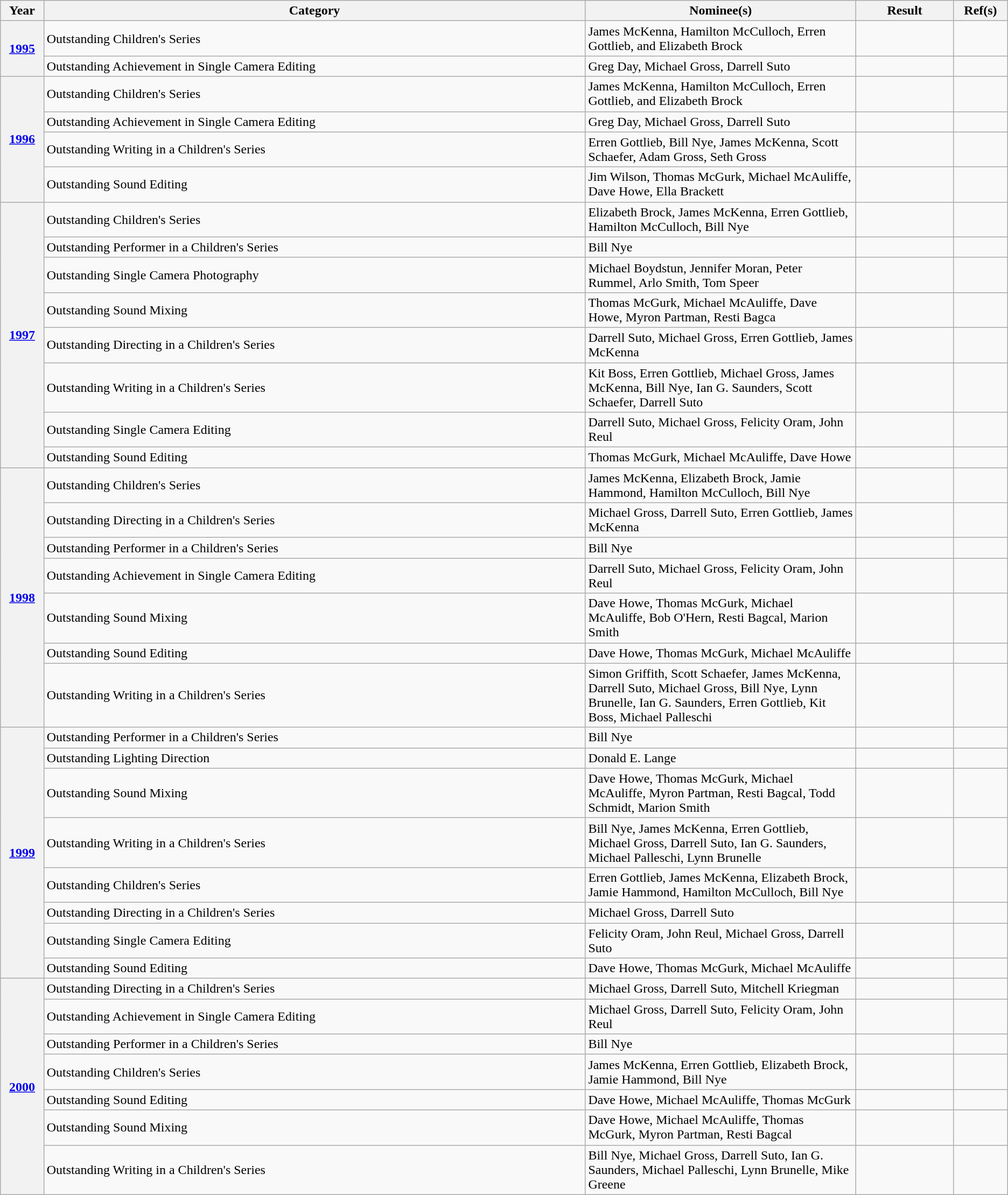<table class="wikitable plainrowheaders">
<tr>
<th scope="col" style="width:4%;">Year</th>
<th scope="col" style="width:50%;">Category</th>
<th scope="col" style="width:25%;">Nominee(s)</th>
<th scope="col" style="width:9%;">Result</th>
<th scope="col" style="width:5%;">Ref(s)</th>
</tr>
<tr>
<th scope="row" rowspan=2><a href='#'>1995</a></th>
<td>Outstanding Children's Series</td>
<td>James McKenna, Hamilton McCulloch, Erren Gottlieb, and Elizabeth Brock</td>
<td></td>
<td style="text-align:center;"></td>
</tr>
<tr>
<td>Outstanding Achievement in Single Camera Editing</td>
<td>Greg Day, Michael Gross, Darrell Suto</td>
<td></td>
<td style="text-align:center;"></td>
</tr>
<tr>
<th scope="row" rowspan=4><a href='#'>1996</a></th>
<td>Outstanding Children's Series</td>
<td>James McKenna, Hamilton McCulloch, Erren Gottlieb, and Elizabeth Brock</td>
<td></td>
<td style="text-align:center;"></td>
</tr>
<tr>
<td>Outstanding Achievement in Single Camera Editing</td>
<td>Greg Day, Michael Gross, Darrell Suto</td>
<td></td>
<td style="text-align:center;"></td>
</tr>
<tr>
<td>Outstanding Writing in a Children's Series</td>
<td>Erren Gottlieb, Bill Nye, James McKenna, Scott Schaefer, Adam Gross, Seth Gross</td>
<td></td>
<td style="text-align:center;"></td>
</tr>
<tr>
<td>Outstanding Sound Editing</td>
<td>Jim Wilson, Thomas McGurk, Michael McAuliffe, Dave Howe, Ella Brackett</td>
<td></td>
<td style="text-align:center;"></td>
</tr>
<tr>
<th scope="row" rowspan=8><a href='#'>1997</a></th>
<td>Outstanding Children's Series</td>
<td>Elizabeth Brock, James McKenna, Erren Gottlieb, Hamilton McCulloch, Bill Nye</td>
<td></td>
<td style="text-align:center;"></td>
</tr>
<tr>
<td>Outstanding Performer in a Children's Series</td>
<td>Bill Nye</td>
<td></td>
<td style="text-align:center;"></td>
</tr>
<tr>
<td>Outstanding Single Camera Photography</td>
<td>Michael Boydstun, Jennifer Moran, Peter Rummel, Arlo Smith, Tom Speer</td>
<td></td>
<td style="text-align:center;"></td>
</tr>
<tr>
<td>Outstanding Sound Mixing</td>
<td>Thomas McGurk, Michael McAuliffe, Dave Howe, Myron Partman, Resti Bagca</td>
<td></td>
<td style="text-align:center;"></td>
</tr>
<tr>
<td>Outstanding Directing in a Children's Series</td>
<td>Darrell Suto, Michael Gross, Erren Gottlieb, James McKenna</td>
<td></td>
<td style="text-align:center;"></td>
</tr>
<tr>
<td>Outstanding Writing in a Children's Series</td>
<td>Kit Boss, Erren Gottlieb, Michael Gross, James McKenna, Bill Nye, Ian G. Saunders, Scott Schaefer, Darrell Suto</td>
<td></td>
<td style="text-align:center;"></td>
</tr>
<tr>
<td>Outstanding Single Camera Editing</td>
<td>Darrell Suto, Michael Gross, Felicity Oram, John Reul</td>
<td></td>
<td style="text-align:center;"></td>
</tr>
<tr>
<td>Outstanding Sound Editing</td>
<td>Thomas McGurk, Michael McAuliffe, Dave Howe</td>
<td></td>
<td style="text-align:center;"></td>
</tr>
<tr>
<th scope="row" rowspan=7><a href='#'>1998</a></th>
<td>Outstanding Children's Series</td>
<td>James McKenna, Elizabeth Brock, Jamie Hammond, Hamilton McCulloch, Bill Nye</td>
<td></td>
<td style="text-align:center;"></td>
</tr>
<tr>
<td>Outstanding Directing in a Children's Series</td>
<td>Michael Gross, Darrell Suto, Erren Gottlieb, James McKenna</td>
<td></td>
<td style="text-align:center;"></td>
</tr>
<tr>
<td>Outstanding Performer in a Children's Series</td>
<td>Bill Nye</td>
<td></td>
<td style="text-align:center;"></td>
</tr>
<tr>
<td>Outstanding Achievement in Single Camera Editing</td>
<td>Darrell Suto, Michael Gross, Felicity Oram, John Reul</td>
<td></td>
<td style="text-align:center;"></td>
</tr>
<tr>
<td>Outstanding Sound Mixing</td>
<td>Dave Howe, Thomas McGurk, Michael McAuliffe, Bob O'Hern, Resti Bagcal, Marion Smith</td>
<td></td>
<td style="text-align:center;"></td>
</tr>
<tr>
<td>Outstanding Sound Editing</td>
<td>Dave Howe, Thomas McGurk, Michael McAuliffe</td>
<td></td>
<td style="text-align:center;"></td>
</tr>
<tr>
<td>Outstanding Writing in a Children's Series</td>
<td>Simon Griffith, Scott Schaefer, James McKenna, Darrell Suto, Michael Gross, Bill Nye, Lynn Brunelle, Ian G. Saunders, Erren Gottlieb, Kit Boss, Michael Palleschi</td>
<td></td>
<td style="text-align:center;"></td>
</tr>
<tr>
<th scope="row" rowspan=8><a href='#'>1999</a></th>
<td>Outstanding Performer in a Children's Series</td>
<td>Bill Nye</td>
<td></td>
<td style="text-align:center;"></td>
</tr>
<tr>
<td>Outstanding Lighting Direction</td>
<td>Donald E. Lange</td>
<td></td>
<td style="text-align:center;"></td>
</tr>
<tr>
<td>Outstanding Sound Mixing</td>
<td>Dave Howe, Thomas McGurk, Michael McAuliffe, Myron Partman, Resti Bagcal, Todd Schmidt, Marion Smith</td>
<td></td>
<td style="text-align:center;"></td>
</tr>
<tr>
<td>Outstanding Writing in a Children's Series</td>
<td>Bill Nye, James McKenna, Erren Gottlieb, Michael Gross, Darrell Suto, Ian G. Saunders, Michael Palleschi, Lynn Brunelle</td>
<td></td>
<td style="text-align:center;"></td>
</tr>
<tr>
<td>Outstanding Children's Series</td>
<td>Erren Gottlieb, James McKenna, Elizabeth Brock, Jamie Hammond, Hamilton McCulloch, Bill Nye</td>
<td></td>
<td style="text-align:center;"></td>
</tr>
<tr>
<td>Outstanding Directing in a Children's Series</td>
<td>Michael Gross, Darrell Suto</td>
<td></td>
<td style="text-align:center;"></td>
</tr>
<tr>
<td>Outstanding Single Camera Editing</td>
<td>Felicity Oram, John Reul, Michael Gross, Darrell Suto</td>
<td></td>
<td style="text-align:center;"></td>
</tr>
<tr>
<td>Outstanding Sound Editing</td>
<td>Dave Howe, Thomas McGurk, Michael McAuliffe</td>
<td></td>
<td style="text-align:center;"></td>
</tr>
<tr>
<th scope="row" rowspan=7><a href='#'>2000</a></th>
<td>Outstanding Directing in a Children's Series</td>
<td>Michael Gross, Darrell Suto, Mitchell Kriegman</td>
<td></td>
<td style="text-align:center;"></td>
</tr>
<tr>
<td>Outstanding Achievement in Single Camera Editing</td>
<td>Michael Gross, Darrell Suto, Felicity Oram, John Reul</td>
<td></td>
<td style="text-align:center;"></td>
</tr>
<tr>
<td>Outstanding Performer in a Children's Series</td>
<td>Bill Nye</td>
<td></td>
<td style="text-align:center;"></td>
</tr>
<tr>
<td>Outstanding Children's Series</td>
<td>James McKenna, Erren Gottlieb, Elizabeth Brock, Jamie Hammond, Bill Nye</td>
<td></td>
<td style="text-align:center;"></td>
</tr>
<tr>
<td>Outstanding Sound Editing</td>
<td>Dave Howe, Michael McAuliffe, Thomas McGurk</td>
<td></td>
<td style="text-align:center;"></td>
</tr>
<tr>
<td>Outstanding Sound Mixing</td>
<td>Dave Howe, Michael McAuliffe, Thomas McGurk, Myron Partman, Resti Bagcal</td>
<td></td>
<td style="text-align:center;"></td>
</tr>
<tr>
<td>Outstanding Writing in a Children's Series</td>
<td>Bill Nye, Michael Gross, Darrell Suto, Ian G. Saunders, Michael Palleschi, Lynn Brunelle, Mike Greene</td>
<td></td>
<td style="text-align:center;"></td>
</tr>
</table>
